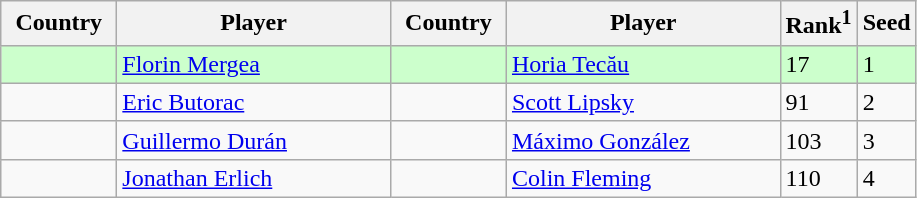<table class="sortable wikitable">
<tr>
<th width="70">Country</th>
<th width="175">Player</th>
<th width="70">Country</th>
<th width="175">Player</th>
<th>Rank<sup>1</sup></th>
<th>Seed</th>
</tr>
<tr style="background:#cfc;">
<td></td>
<td><a href='#'>Florin Mergea</a></td>
<td></td>
<td><a href='#'>Horia Tecău</a></td>
<td>17</td>
<td>1</td>
</tr>
<tr>
<td></td>
<td><a href='#'>Eric Butorac</a></td>
<td></td>
<td><a href='#'>Scott Lipsky</a></td>
<td>91</td>
<td>2</td>
</tr>
<tr>
<td></td>
<td><a href='#'>Guillermo Durán</a></td>
<td></td>
<td><a href='#'>Máximo González</a></td>
<td>103</td>
<td>3</td>
</tr>
<tr>
<td></td>
<td><a href='#'>Jonathan Erlich</a></td>
<td></td>
<td><a href='#'>Colin Fleming</a></td>
<td>110</td>
<td>4</td>
</tr>
</table>
